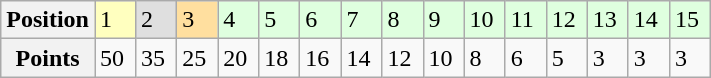<table class="wikitable">
<tr>
<th scope="row">Position</th>
<td width="20" bgcolor="#ffffbf">1</td>
<td width="20" bgcolor="#dfdfdf">2</td>
<td width="20" bgcolor="#ffdf9f">3</td>
<td width="20" bgcolor="#dfffdf">4</td>
<td width="20" bgcolor="#dfffdf">5</td>
<td width="20" bgcolor="#dfffdf">6</td>
<td width="20" bgcolor="#dfffdf">7</td>
<td width="20" bgcolor="#dfffdf">8</td>
<td width="20" bgcolor="#dfffdf">9</td>
<td width="20" bgcolor="#dfffdf">10</td>
<td width="20" bgcolor="#dfffdf">11</td>
<td width="20" bgcolor="#dfffdf">12</td>
<td width="20" bgcolor="#dfffdf">13</td>
<td width="20" bgcolor="#dfffdf">14</td>
<td width="20" bgcolor="#dfffdf">15</td>
</tr>
<tr>
<th scope="row">Points</th>
<td>50</td>
<td>35</td>
<td>25</td>
<td>20</td>
<td>18</td>
<td>16</td>
<td>14</td>
<td>12</td>
<td>10</td>
<td>8</td>
<td>6</td>
<td>5</td>
<td>3</td>
<td>3</td>
<td>3</td>
</tr>
</table>
